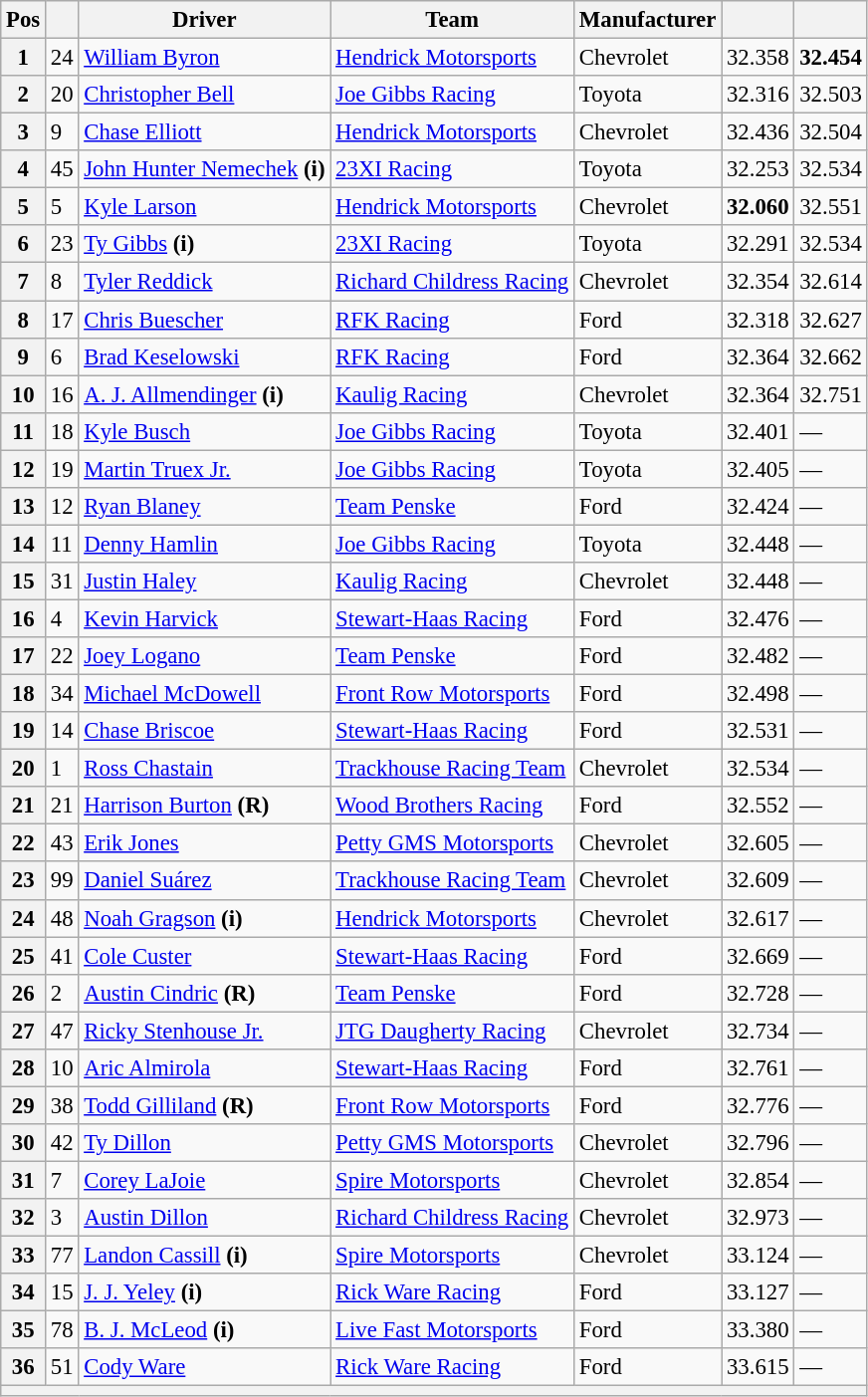<table class="wikitable" style="font-size:95%">
<tr>
<th>Pos</th>
<th></th>
<th>Driver</th>
<th>Team</th>
<th>Manufacturer</th>
<th></th>
<th></th>
</tr>
<tr>
<th>1</th>
<td>24</td>
<td><a href='#'>William Byron</a></td>
<td><a href='#'>Hendrick Motorsports</a></td>
<td>Chevrolet</td>
<td>32.358</td>
<td><strong>32.454</strong></td>
</tr>
<tr>
<th>2</th>
<td>20</td>
<td><a href='#'>Christopher Bell</a></td>
<td><a href='#'>Joe Gibbs Racing</a></td>
<td>Toyota</td>
<td>32.316</td>
<td>32.503</td>
</tr>
<tr>
<th>3</th>
<td>9</td>
<td><a href='#'>Chase Elliott</a></td>
<td><a href='#'>Hendrick Motorsports</a></td>
<td>Chevrolet</td>
<td>32.436</td>
<td>32.504</td>
</tr>
<tr>
<th>4</th>
<td>45</td>
<td><a href='#'>John Hunter Nemechek</a> <strong>(i)</strong></td>
<td><a href='#'>23XI Racing</a></td>
<td>Toyota</td>
<td>32.253</td>
<td>32.534</td>
</tr>
<tr>
<th>5</th>
<td>5</td>
<td><a href='#'>Kyle Larson</a></td>
<td><a href='#'>Hendrick Motorsports</a></td>
<td>Chevrolet</td>
<td><strong>32.060</strong></td>
<td>32.551</td>
</tr>
<tr>
<th>6</th>
<td>23</td>
<td><a href='#'>Ty Gibbs</a> <strong>(i)</strong></td>
<td><a href='#'>23XI Racing</a></td>
<td>Toyota</td>
<td>32.291</td>
<td>32.534</td>
</tr>
<tr>
<th>7</th>
<td>8</td>
<td><a href='#'>Tyler Reddick</a></td>
<td><a href='#'>Richard Childress Racing</a></td>
<td>Chevrolet</td>
<td>32.354</td>
<td>32.614</td>
</tr>
<tr>
<th>8</th>
<td>17</td>
<td><a href='#'>Chris Buescher</a></td>
<td><a href='#'>RFK Racing</a></td>
<td>Ford</td>
<td>32.318</td>
<td>32.627</td>
</tr>
<tr>
<th>9</th>
<td>6</td>
<td><a href='#'>Brad Keselowski</a></td>
<td><a href='#'>RFK Racing</a></td>
<td>Ford</td>
<td>32.364</td>
<td>32.662</td>
</tr>
<tr>
<th>10</th>
<td>16</td>
<td><a href='#'>A. J. Allmendinger</a> <strong>(i)</strong></td>
<td><a href='#'>Kaulig Racing</a></td>
<td>Chevrolet</td>
<td>32.364</td>
<td>32.751</td>
</tr>
<tr>
<th>11</th>
<td>18</td>
<td><a href='#'>Kyle Busch</a></td>
<td><a href='#'>Joe Gibbs Racing</a></td>
<td>Toyota</td>
<td>32.401</td>
<td>—</td>
</tr>
<tr>
<th>12</th>
<td>19</td>
<td><a href='#'>Martin Truex Jr.</a></td>
<td><a href='#'>Joe Gibbs Racing</a></td>
<td>Toyota</td>
<td>32.405</td>
<td>—</td>
</tr>
<tr>
<th>13</th>
<td>12</td>
<td><a href='#'>Ryan Blaney</a></td>
<td><a href='#'>Team Penske</a></td>
<td>Ford</td>
<td>32.424</td>
<td>—</td>
</tr>
<tr>
<th>14</th>
<td>11</td>
<td><a href='#'>Denny Hamlin</a></td>
<td><a href='#'>Joe Gibbs Racing</a></td>
<td>Toyota</td>
<td>32.448</td>
<td>—</td>
</tr>
<tr>
<th>15</th>
<td>31</td>
<td><a href='#'>Justin Haley</a></td>
<td><a href='#'>Kaulig Racing</a></td>
<td>Chevrolet</td>
<td>32.448</td>
<td>—</td>
</tr>
<tr>
<th>16</th>
<td>4</td>
<td><a href='#'>Kevin Harvick</a></td>
<td><a href='#'>Stewart-Haas Racing</a></td>
<td>Ford</td>
<td>32.476</td>
<td>—</td>
</tr>
<tr>
<th>17</th>
<td>22</td>
<td><a href='#'>Joey Logano</a></td>
<td><a href='#'>Team Penske</a></td>
<td>Ford</td>
<td>32.482</td>
<td>—</td>
</tr>
<tr>
<th>18</th>
<td>34</td>
<td><a href='#'>Michael McDowell</a></td>
<td><a href='#'>Front Row Motorsports</a></td>
<td>Ford</td>
<td>32.498</td>
<td>—</td>
</tr>
<tr>
<th>19</th>
<td>14</td>
<td><a href='#'>Chase Briscoe</a></td>
<td><a href='#'>Stewart-Haas Racing</a></td>
<td>Ford</td>
<td>32.531</td>
<td>—</td>
</tr>
<tr>
<th>20</th>
<td>1</td>
<td><a href='#'>Ross Chastain</a></td>
<td><a href='#'>Trackhouse Racing Team</a></td>
<td>Chevrolet</td>
<td>32.534</td>
<td>—</td>
</tr>
<tr>
<th>21</th>
<td>21</td>
<td><a href='#'>Harrison Burton</a> <strong>(R)</strong></td>
<td><a href='#'>Wood Brothers Racing</a></td>
<td>Ford</td>
<td>32.552</td>
<td>—</td>
</tr>
<tr>
<th>22</th>
<td>43</td>
<td><a href='#'>Erik Jones</a></td>
<td><a href='#'>Petty GMS Motorsports</a></td>
<td>Chevrolet</td>
<td>32.605</td>
<td>—</td>
</tr>
<tr>
<th>23</th>
<td>99</td>
<td><a href='#'>Daniel Suárez</a></td>
<td><a href='#'>Trackhouse Racing Team</a></td>
<td>Chevrolet</td>
<td>32.609</td>
<td>—</td>
</tr>
<tr>
<th>24</th>
<td>48</td>
<td><a href='#'>Noah Gragson</a> <strong>(i)</strong></td>
<td><a href='#'>Hendrick Motorsports</a></td>
<td>Chevrolet</td>
<td>32.617</td>
<td>—</td>
</tr>
<tr>
<th>25</th>
<td>41</td>
<td><a href='#'>Cole Custer</a></td>
<td><a href='#'>Stewart-Haas Racing</a></td>
<td>Ford</td>
<td>32.669</td>
<td>—</td>
</tr>
<tr>
<th>26</th>
<td>2</td>
<td><a href='#'>Austin Cindric</a> <strong>(R)</strong></td>
<td><a href='#'>Team Penske</a></td>
<td>Ford</td>
<td>32.728</td>
<td>—</td>
</tr>
<tr>
<th>27</th>
<td>47</td>
<td><a href='#'>Ricky Stenhouse Jr.</a></td>
<td><a href='#'>JTG Daugherty Racing</a></td>
<td>Chevrolet</td>
<td>32.734</td>
<td>—</td>
</tr>
<tr>
<th>28</th>
<td>10</td>
<td><a href='#'>Aric Almirola</a></td>
<td><a href='#'>Stewart-Haas Racing</a></td>
<td>Ford</td>
<td>32.761</td>
<td>—</td>
</tr>
<tr>
<th>29</th>
<td>38</td>
<td><a href='#'>Todd Gilliland</a> <strong>(R)</strong></td>
<td><a href='#'>Front Row Motorsports</a></td>
<td>Ford</td>
<td>32.776</td>
<td>—</td>
</tr>
<tr>
<th>30</th>
<td>42</td>
<td><a href='#'>Ty Dillon</a></td>
<td><a href='#'>Petty GMS Motorsports</a></td>
<td>Chevrolet</td>
<td>32.796</td>
<td>—</td>
</tr>
<tr>
<th>31</th>
<td>7</td>
<td><a href='#'>Corey LaJoie</a></td>
<td><a href='#'>Spire Motorsports</a></td>
<td>Chevrolet</td>
<td>32.854</td>
<td>—</td>
</tr>
<tr>
<th>32</th>
<td>3</td>
<td><a href='#'>Austin Dillon</a></td>
<td><a href='#'>Richard Childress Racing</a></td>
<td>Chevrolet</td>
<td>32.973</td>
<td>—</td>
</tr>
<tr>
<th>33</th>
<td>77</td>
<td><a href='#'>Landon Cassill</a> <strong>(i)</strong></td>
<td><a href='#'>Spire Motorsports</a></td>
<td>Chevrolet</td>
<td>33.124</td>
<td>—</td>
</tr>
<tr>
<th>34</th>
<td>15</td>
<td><a href='#'>J. J. Yeley</a> <strong>(i)</strong></td>
<td><a href='#'>Rick Ware Racing</a></td>
<td>Ford</td>
<td>33.127</td>
<td>—</td>
</tr>
<tr>
<th>35</th>
<td>78</td>
<td><a href='#'>B. J. McLeod</a> <strong>(i)</strong></td>
<td><a href='#'>Live Fast Motorsports</a></td>
<td>Ford</td>
<td>33.380</td>
<td>—</td>
</tr>
<tr>
<th>36</th>
<td>51</td>
<td><a href='#'>Cody Ware</a></td>
<td><a href='#'>Rick Ware Racing</a></td>
<td>Ford</td>
<td>33.615</td>
<td>—</td>
</tr>
<tr>
<th colspan="7"></th>
</tr>
</table>
